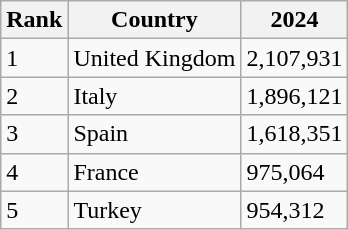<table class="wikitable">
<tr>
<th>Rank</th>
<th>Country</th>
<th>2024</th>
</tr>
<tr>
<td>1</td>
<td> United Kingdom</td>
<td>2,107,931</td>
</tr>
<tr>
<td>2</td>
<td> Italy</td>
<td>1,896,121</td>
</tr>
<tr>
<td>3</td>
<td> Spain</td>
<td>1,618,351</td>
</tr>
<tr>
<td>4</td>
<td> France</td>
<td>975,064</td>
</tr>
<tr>
<td>5</td>
<td> Turkey</td>
<td>954,312</td>
</tr>
</table>
